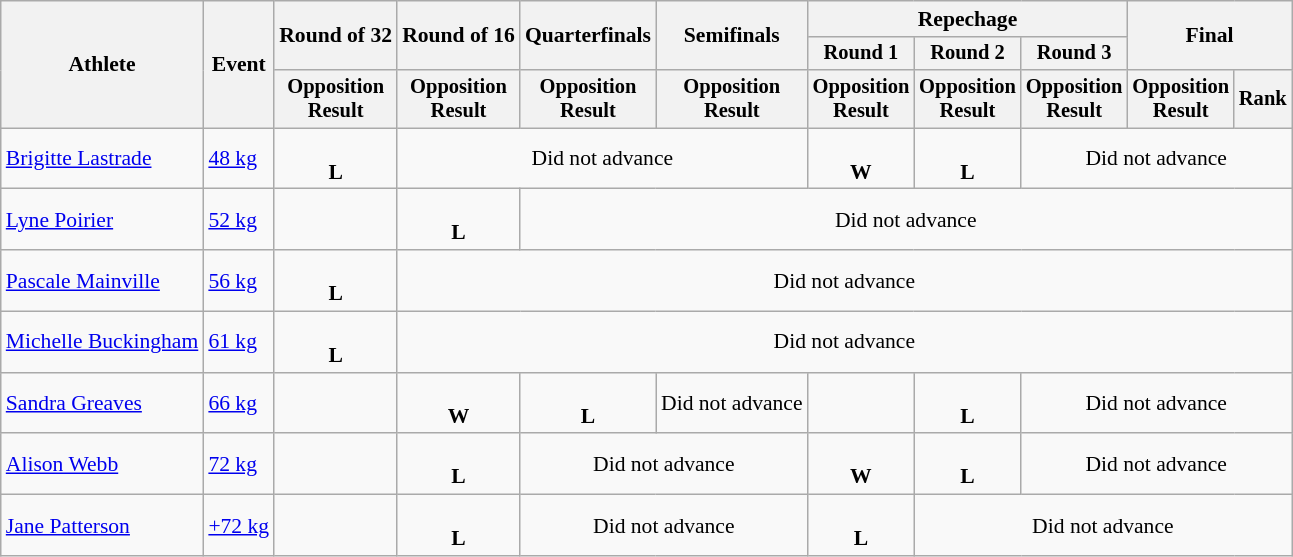<table class="wikitable" style="font-size:90%">
<tr>
<th rowspan="3">Athlete</th>
<th rowspan="3">Event</th>
<th rowspan="2">Round of 32</th>
<th rowspan="2">Round of 16</th>
<th rowspan="2">Quarterfinals</th>
<th rowspan="2">Semifinals</th>
<th colspan=3>Repechage</th>
<th rowspan="2" colspan=2>Final</th>
</tr>
<tr style="font-size:95%">
<th>Round 1</th>
<th>Round 2</th>
<th>Round 3</th>
</tr>
<tr style="font-size:95%">
<th>Opposition<br>Result</th>
<th>Opposition<br>Result</th>
<th>Opposition<br>Result</th>
<th>Opposition<br>Result</th>
<th>Opposition<br>Result</th>
<th>Opposition<br>Result</th>
<th>Opposition<br>Result</th>
<th>Opposition<br>Result</th>
<th>Rank</th>
</tr>
<tr align=center>
<td align=left><a href='#'>Brigitte Lastrade</a></td>
<td align=left><a href='#'>48 kg</a></td>
<td><br><strong>L</strong></td>
<td colspan=3>Did not advance</td>
<td><br><strong>W</strong></td>
<td><br><strong>L</strong></td>
<td colspan=3>Did not advance</td>
</tr>
<tr align=center>
<td align=left><a href='#'>Lyne Poirier</a></td>
<td align=left><a href='#'>52 kg</a></td>
<td></td>
<td><br><strong>L</strong></td>
<td colspan=7>Did not advance</td>
</tr>
<tr align=center>
<td align=left><a href='#'>Pascale Mainville</a></td>
<td align=left><a href='#'>56 kg</a></td>
<td><br><strong>L</strong></td>
<td colspan=8>Did not advance</td>
</tr>
<tr align=center>
<td align=left><a href='#'>Michelle Buckingham</a></td>
<td align=left><a href='#'>61 kg</a></td>
<td><br><strong>L</strong></td>
<td colspan=8>Did not advance</td>
</tr>
<tr align=center>
<td align=left><a href='#'>Sandra Greaves</a></td>
<td align=left><a href='#'>66 kg</a></td>
<td></td>
<td><br><strong>W</strong></td>
<td><br><strong>L</strong></td>
<td>Did not advance</td>
<td></td>
<td><br><strong>L</strong></td>
<td colspan=3>Did not advance</td>
</tr>
<tr align=center>
<td align=left><a href='#'>Alison Webb</a></td>
<td align=left><a href='#'>72 kg</a></td>
<td></td>
<td><br><strong>L</strong></td>
<td colspan=2>Did not advance</td>
<td><br><strong>W</strong></td>
<td><br><strong>L</strong></td>
<td colspan=3>Did not advance</td>
</tr>
<tr align=center>
<td align=left><a href='#'>Jane Patterson</a></td>
<td align=left><a href='#'>+72 kg</a></td>
<td></td>
<td><br><strong>L</strong></td>
<td colspan=2>Did not advance</td>
<td><br><strong>L</strong></td>
<td colspan=4>Did not advance</td>
</tr>
</table>
